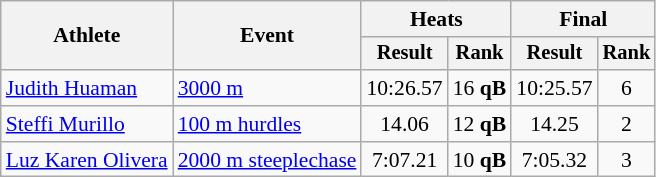<table class="wikitable" style="font-size:90%">
<tr>
<th rowspan=2>Athlete</th>
<th rowspan=2>Event</th>
<th colspan=2>Heats</th>
<th colspan=2>Final</th>
</tr>
<tr style="font-size:95%">
<th>Result</th>
<th>Rank</th>
<th>Result</th>
<th>Rank</th>
</tr>
<tr align=center>
<td align=left><a href='#'>Judith Huaman</a></td>
<td align=left><a href='#'>3000 m</a></td>
<td>10:26.57</td>
<td>16 <strong>qB</strong></td>
<td>10:25.57</td>
<td>6</td>
</tr>
<tr align=center>
<td align=left><a href='#'>Steffi Murillo</a></td>
<td align=left><a href='#'>100 m hurdles</a></td>
<td>14.06</td>
<td>12 <strong>qB</strong></td>
<td>14.25</td>
<td>2</td>
</tr>
<tr align=center>
<td align=left><a href='#'>Luz Karen Olivera</a></td>
<td align=left><a href='#'>2000 m steeplechase</a></td>
<td>7:07.21</td>
<td>10 <strong>qB</strong></td>
<td>7:05.32</td>
<td>3</td>
</tr>
</table>
